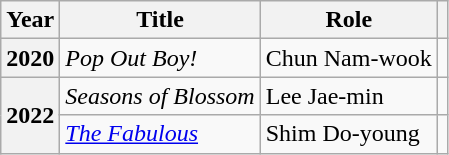<table class="wikitable sortable plainrowheaders">
<tr>
<th scope="col">Year</th>
<th scope="col">Title</th>
<th scope="col">Role</th>
<th scope="col" class="unsortable"></th>
</tr>
<tr>
<th scope="row">2020</th>
<td><em>Pop Out Boy!</em></td>
<td>Chun Nam-wook</td>
<td></td>
</tr>
<tr>
<th scope="row" rowspan=2>2022</th>
<td><em>Seasons of Blossom</em></td>
<td>Lee Jae-min</td>
<td style="text-align:center"></td>
</tr>
<tr>
<td><em><a href='#'>The Fabulous</a></em></td>
<td>Shim Do-young</td>
<td style="text-align:center"></td>
</tr>
</table>
